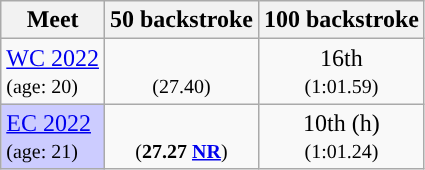<table class="sortable wikitable">
<tr>
<th>Meet</th>
<th class="unsortable">50 backstroke</th>
<th class="unsortable">100 backstroke</th>
</tr>
<tr>
<td><a href='#'>WC 2022</a><br><small>(age: 20)</small></td>
<td align="center"><br><small>(27.40)</small></td>
<td align="center">16th<br><small>(1:01.59)</small></td>
</tr>
<tr>
<td style="background:#ccccff"><a href='#'>EC 2022</a><br><small>(age: 21)</small></td>
<td align="center"><br><small>(<strong>27.27 <a href='#'>NR</a></strong>)</small></td>
<td align="center">10th (h)<br><small>(1:01.24)</small></td>
</tr>
</table>
